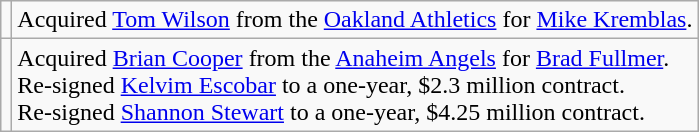<table class="wikitable">
<tr>
<td></td>
<td>Acquired <a href='#'>Tom Wilson</a> from the <a href='#'>Oakland Athletics</a> for <a href='#'>Mike Kremblas</a>.</td>
</tr>
<tr>
<td></td>
<td>Acquired <a href='#'>Brian Cooper</a> from the <a href='#'>Anaheim Angels</a> for <a href='#'>Brad Fullmer</a>. <br> Re-signed <a href='#'>Kelvim Escobar</a> to a one-year, $2.3 million contract. <br>Re-signed <a href='#'>Shannon Stewart</a> to a one-year, $4.25 million contract.</td>
</tr>
</table>
